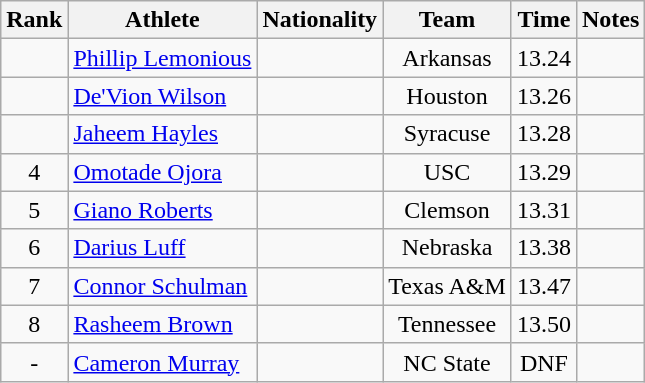<table class="wikitable sortable" style="text-align:center">
<tr>
<th>Rank</th>
<th>Athlete</th>
<th>Nationality</th>
<th>Team</th>
<th>Time</th>
<th>Notes</th>
</tr>
<tr>
<td></td>
<td align=left><a href='#'>Phillip Lemonious</a></td>
<td align=left></td>
<td>Arkansas</td>
<td>13.24</td>
<td></td>
</tr>
<tr>
<td></td>
<td align=left><a href='#'>De'Vion Wilson</a></td>
<td align=left></td>
<td>Houston</td>
<td>13.26</td>
<td></td>
</tr>
<tr>
<td></td>
<td align=left><a href='#'>Jaheem Hayles</a></td>
<td align=left></td>
<td>Syracuse</td>
<td>13.28</td>
<td></td>
</tr>
<tr>
<td>4</td>
<td align=left><a href='#'>Omotade Ojora</a></td>
<td align=left></td>
<td>USC</td>
<td>13.29</td>
<td></td>
</tr>
<tr>
<td>5</td>
<td align=left><a href='#'>Giano Roberts</a></td>
<td align=left></td>
<td>Clemson</td>
<td>13.31</td>
<td></td>
</tr>
<tr>
<td>6</td>
<td align=left><a href='#'>Darius Luff</a></td>
<td align=left></td>
<td>Nebraska</td>
<td>13.38</td>
<td></td>
</tr>
<tr>
<td>7</td>
<td align=left><a href='#'>Connor Schulman</a></td>
<td align=left></td>
<td>Texas A&M</td>
<td>13.47</td>
<td></td>
</tr>
<tr>
<td>8</td>
<td align=left><a href='#'>Rasheem Brown</a></td>
<td align=left></td>
<td>Tennessee</td>
<td>13.50</td>
<td></td>
</tr>
<tr>
<td>-</td>
<td align=left><a href='#'>Cameron Murray</a></td>
<td align=left></td>
<td>NC State</td>
<td>DNF</td>
<td></td>
</tr>
</table>
